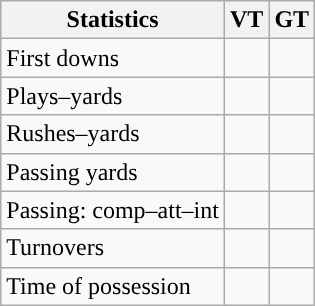<table class="wikitable" style="float:left">
<tr>
<th>Statistics</th>
<th>VT</th>
<th>GT</th>
</tr>
<tr>
<td>First downs</td>
<td></td>
<td></td>
</tr>
<tr>
<td>Plays–yards</td>
<td></td>
<td></td>
</tr>
<tr>
<td>Rushes–yards</td>
<td></td>
<td></td>
</tr>
<tr>
<td>Passing yards</td>
<td></td>
<td></td>
</tr>
<tr>
<td>Passing: comp–att–int</td>
<td></td>
<td></td>
</tr>
<tr>
<td>Turnovers</td>
<td></td>
<td></td>
</tr>
<tr>
<td>Time of possession</td>
<td></td>
<td></td>
</tr>
</table>
